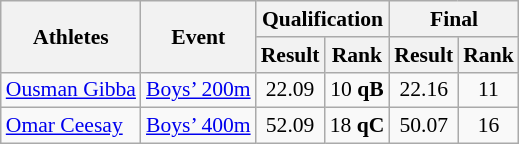<table class="wikitable" border="1" style="font-size:90%">
<tr>
<th rowspan=2>Athletes</th>
<th rowspan=2>Event</th>
<th colspan=2>Qualification</th>
<th colspan=2>Final</th>
</tr>
<tr>
<th>Result</th>
<th>Rank</th>
<th>Result</th>
<th>Rank</th>
</tr>
<tr>
<td><a href='#'>Ousman Gibba</a></td>
<td><a href='#'>Boys’ 200m</a></td>
<td align=center>22.09</td>
<td align=center>10 <strong>qB</strong></td>
<td align=center>22.16</td>
<td align=center>11</td>
</tr>
<tr>
<td><a href='#'>Omar Ceesay</a></td>
<td><a href='#'>Boys’ 400m</a></td>
<td align=center>52.09</td>
<td align=center>18 <strong>qC</strong></td>
<td align=center>50.07</td>
<td align=center>16</td>
</tr>
</table>
